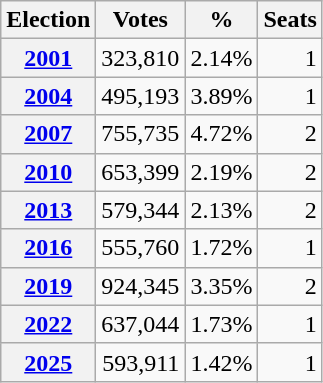<table class=wikitable style="text-align:right">
<tr>
<th>Election</th>
<th>Votes</th>
<th>%</th>
<th>Seats</th>
</tr>
<tr>
<th align=left><a href='#'>2001</a></th>
<td>323,810</td>
<td>2.14%</td>
<td>1</td>
</tr>
<tr>
<th align=left><a href='#'>2004</a></th>
<td>495,193</td>
<td>3.89%</td>
<td>1</td>
</tr>
<tr>
<th align=left><a href='#'>2007</a></th>
<td>755,735</td>
<td>4.72%</td>
<td>2</td>
</tr>
<tr>
<th align=left><a href='#'>2010</a></th>
<td>653,399</td>
<td>2.19%</td>
<td>2</td>
</tr>
<tr>
<th align=left><a href='#'>2013</a></th>
<td>579,344</td>
<td>2.13%</td>
<td>2</td>
</tr>
<tr>
<th align=left><a href='#'>2016</a></th>
<td>555,760</td>
<td>1.72%</td>
<td>1</td>
</tr>
<tr>
<th align=left><a href='#'>2019</a></th>
<td>924,345</td>
<td>3.35%</td>
<td>2</td>
</tr>
<tr>
<th align=left><a href='#'>2022</a></th>
<td>637,044</td>
<td>1.73%</td>
<td>1</td>
</tr>
<tr>
<th align=left><a href='#'>2025</a></th>
<td>593,911</td>
<td>1.42%</td>
<td>1</td>
</tr>
</table>
